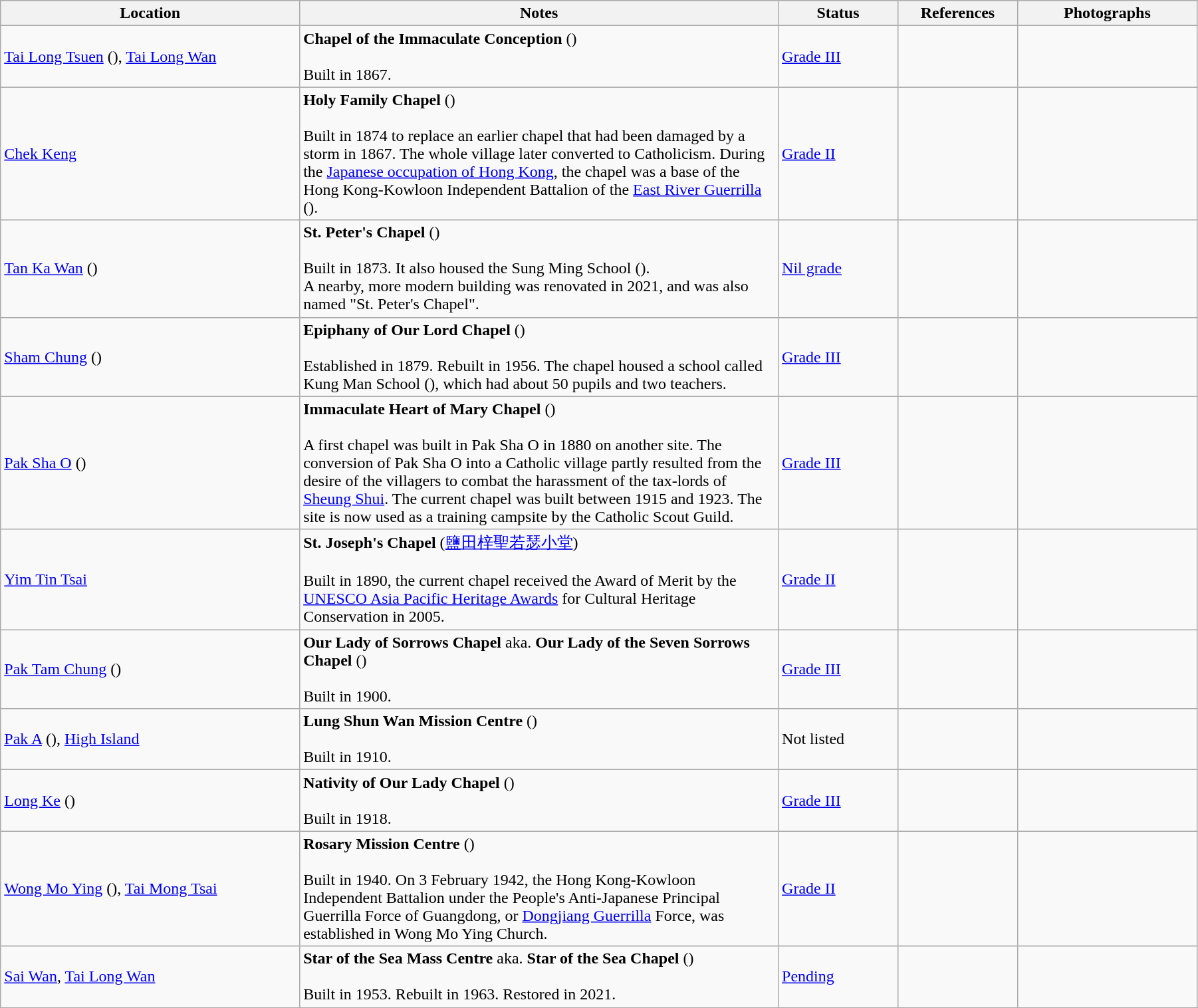<table class="wikitable sortable" style="width:95%">
<tr>
<th width="25%">Location</th>
<th width="40%">Notes</th>
<th width="10%">Status</th>
<th width="10%">References</th>
<th width="15%">Photographs</th>
</tr>
<tr>
<td><a href='#'>Tai Long Tsuen</a> (), <a href='#'>Tai Long Wan</a><br></td>
<td><strong>Chapel of the Immaculate Conception</strong> ()<br><br>Built in 1867.</td>
<td><a href='#'>Grade III</a></td>
<td>      </td>
<td></td>
</tr>
<tr>
<td><a href='#'>Chek Keng</a><br></td>
<td><strong>Holy Family Chapel</strong> ()<br><br>Built in 1874 to replace an earlier chapel that had been damaged by a storm in 1867. The whole village later converted to Catholicism. During the <a href='#'>Japanese occupation of Hong Kong</a>, the chapel was a base of the Hong Kong-Kowloon Independent Battalion of the <a href='#'>East River Guerrilla</a> ().</td>
<td><a href='#'>Grade II</a></td>
<td>  </td>
<td></td>
</tr>
<tr>
<td><a href='#'>Tan Ka Wan</a> ()<br></td>
<td><strong>St. Peter's Chapel</strong> ()<br><br>Built in 1873. It also housed the Sung Ming School ().<br>A nearby, more modern building was renovated in 2021, and was also named "St. Peter's Chapel".</td>
<td><a href='#'>Nil grade</a></td>
<td>    </td>
<td></td>
</tr>
<tr>
<td><a href='#'>Sham Chung</a> ()<br></td>
<td><strong>Epiphany of Our Lord Chapel</strong> ()<br><br>Established in 1879. Rebuilt in 1956. The chapel housed a school called Kung Man School (), which had about 50 pupils and two teachers.</td>
<td><a href='#'>Grade III</a></td>
<td>  </td>
<td></td>
</tr>
<tr>
<td><a href='#'>Pak Sha O</a> ()<br></td>
<td><strong>Immaculate Heart of Mary Chapel</strong> ()<br><br>A first chapel was built in Pak Sha O in 1880 on another site. The conversion of Pak Sha O into a Catholic village partly resulted from the desire of the villagers to combat the harassment of the tax-lords of <a href='#'>Sheung Shui</a>. The current chapel was built between 1915 and 1923. The site is now used as a training campsite by the Catholic Scout Guild.</td>
<td><a href='#'>Grade III</a></td>
<td> </td>
<td></td>
</tr>
<tr>
<td><a href='#'>Yim Tin Tsai</a><br></td>
<td><strong>St. Joseph's Chapel</strong> (<a href='#'>鹽田梓聖若瑟小堂</a>)<br><br>Built in 1890, the current chapel received the Award of Merit by the <a href='#'>UNESCO Asia Pacific Heritage Awards</a> for Cultural Heritage Conservation in 2005.</td>
<td><a href='#'>Grade II</a></td>
<td>  </td>
<td></td>
</tr>
<tr>
<td><a href='#'>Pak Tam Chung</a> ()<br></td>
<td><strong>Our Lady of Sorrows Chapel</strong> aka. <strong>Our Lady of the Seven Sorrows Chapel</strong> ()<br><br>Built in 1900.</td>
<td><a href='#'>Grade III</a></td>
<td>  </td>
<td></td>
</tr>
<tr>
<td><a href='#'>Pak A</a> (), <a href='#'>High Island</a><br></td>
<td><strong>Lung Shun Wan Mission Centre</strong> ()<br><br>Built in 1910.</td>
<td>Not listed</td>
<td> </td>
<td></td>
</tr>
<tr>
<td><a href='#'>Long Ke</a> ()<br></td>
<td><strong>Nativity of Our Lady Chapel</strong> ()<br><br>Built in 1918.</td>
<td><a href='#'>Grade III</a></td>
<td>  </td>
<td></td>
</tr>
<tr>
<td><a href='#'>Wong Mo Ying</a> (), <a href='#'>Tai Mong Tsai</a><br></td>
<td><strong>Rosary Mission Centre</strong> ()<br><br>Built in 1940. On 3 February 1942, the Hong Kong-Kowloon Independent Battalion under the People's Anti-Japanese Principal Guerrilla Force of Guangdong, or <a href='#'>Dongjiang Guerrilla</a> Force, was established in Wong Mo Ying Church.</td>
<td><a href='#'>Grade II</a></td>
<td>   </td>
<td></td>
</tr>
<tr>
<td><a href='#'>Sai Wan</a>, <a href='#'>Tai Long Wan</a><br></td>
<td><strong>Star of the Sea Mass Centre</strong> aka. <strong>Star of the Sea Chapel</strong> ()<br><br>Built in 1953. Rebuilt in 1963. Restored in 2021.</td>
<td><a href='#'>Pending</a></td>
<td>    </td>
<td></td>
</tr>
<tr>
</tr>
</table>
